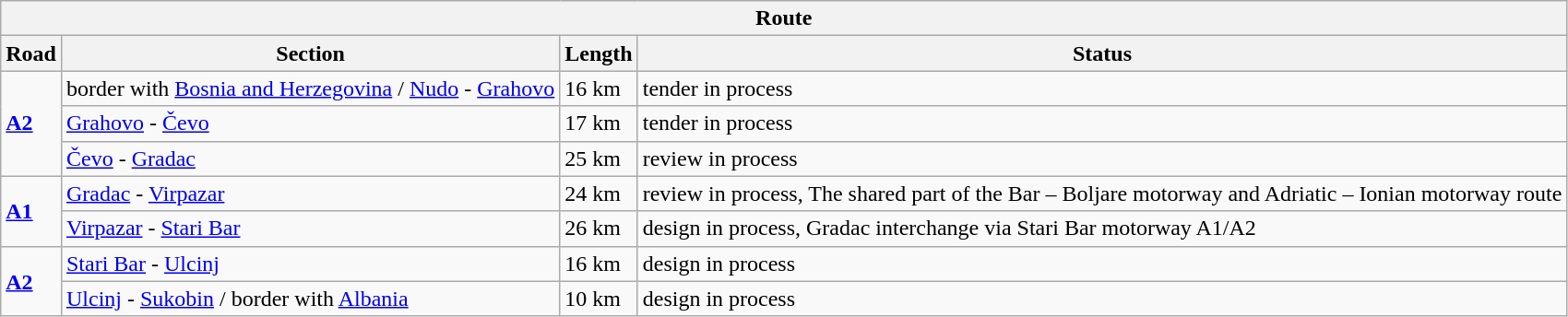<table class="wikitable">
<tr class="hintergrundfarbe8">
<th colspan="4">Route</th>
</tr>
<tr>
<th>Road</th>
<th>Section</th>
<th>Length</th>
<th>Status</th>
</tr>
<tr>
<td rowspan="3"> <strong><a href='#'>A2</a></strong></td>
<td>border with <a href='#'>Bosnia and Herzegovina</a> / <a href='#'>Nudo</a> - <a href='#'>Grahovo</a></td>
<td>16 km</td>
<td>tender in process</td>
</tr>
<tr>
<td><a href='#'>Grahovo</a> - <a href='#'>Čevo</a></td>
<td>17 km</td>
<td>tender in process</td>
</tr>
<tr>
<td><a href='#'>Čevo</a> - <a href='#'>Gradac</a></td>
<td>25 km</td>
<td>review in process</td>
</tr>
<tr>
<td rowspan="2"> <strong><a href='#'>A1</a></strong></td>
<td><a href='#'>Gradac</a> - <a href='#'>Virpazar</a></td>
<td>24 km</td>
<td>review in process, The shared part of the Bar – Boljare motorway and Adriatic – Ionian motorway route</td>
</tr>
<tr>
<td><a href='#'>Virpazar</a> - <a href='#'>Stari Bar</a></td>
<td>26 km</td>
<td>design in process, Gradac interchange via Stari Bar motorway A1/A2</td>
</tr>
<tr>
<td rowspan="2"> <strong><a href='#'>A2</a></strong></td>
<td><a href='#'>Stari Bar</a> - <a href='#'>Ulcinj</a></td>
<td>16 km</td>
<td>design in process</td>
</tr>
<tr>
<td><a href='#'>Ulcinj</a> - <a href='#'>Sukobin</a> / border with <a href='#'>Albania</a></td>
<td>10 km</td>
<td>design in process</td>
</tr>
</table>
